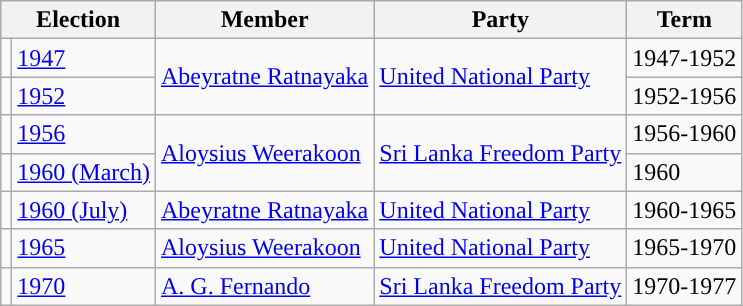<table class="wikitable">
<tr>
<th colspan="2">Election</th>
<th>Member</th>
<th>Party</th>
<th>Term</th>
</tr>
<tr>
<td style="background-color: "></td>
<td><a href='#'>1947</a></td>
<td rowspan=2><a href='#'>Abeyratne Ratnayaka</a></td>
<td rowspan=2><a href='#'>United National Party</a></td>
<td>1947-1952</td>
</tr>
<tr>
<td style="background-color: "></td>
<td><a href='#'>1952</a></td>
<td>1952-1956</td>
</tr>
<tr>
<td style="background-color: "></td>
<td><a href='#'>1956</a></td>
<td rowspan=2><a href='#'>Aloysius Weerakoon</a></td>
<td rowspan=2><a href='#'>Sri Lanka Freedom Party</a></td>
<td>1956-1960</td>
</tr>
<tr>
<td style="background-color: "></td>
<td><a href='#'>1960 (March)</a></td>
<td>1960</td>
</tr>
<tr>
<td style="background-color: "></td>
<td><a href='#'>1960 (July)</a></td>
<td><a href='#'>Abeyratne Ratnayaka</a></td>
<td><a href='#'>United National Party</a></td>
<td>1960-1965</td>
</tr>
<tr>
<td style="background-color: "></td>
<td><a href='#'>1965</a></td>
<td><a href='#'>Aloysius Weerakoon</a></td>
<td><a href='#'>United National Party</a></td>
<td>1965-1970</td>
</tr>
<tr>
<td style="background-color: "></td>
<td><a href='#'>1970</a></td>
<td><a href='#'>A. G. Fernando</a></td>
<td><a href='#'>Sri Lanka Freedom Party</a></td>
<td>1970-1977</td>
</tr>
</table>
